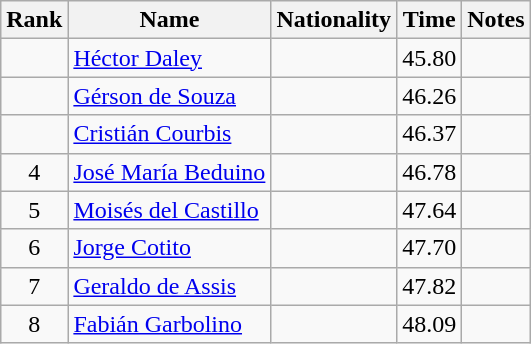<table class="wikitable sortable" style="text-align:center">
<tr>
<th>Rank</th>
<th>Name</th>
<th>Nationality</th>
<th>Time</th>
<th>Notes</th>
</tr>
<tr>
<td></td>
<td align=left><a href='#'>Héctor Daley</a></td>
<td align=left></td>
<td>45.80</td>
<td></td>
</tr>
<tr>
<td></td>
<td align=left><a href='#'>Gérson de Souza</a></td>
<td align=left></td>
<td>46.26</td>
<td></td>
</tr>
<tr>
<td></td>
<td align=left><a href='#'>Cristián Courbis</a></td>
<td align=left></td>
<td>46.37</td>
<td></td>
</tr>
<tr>
<td>4</td>
<td align=left><a href='#'>José María Beduino</a></td>
<td align=left></td>
<td>46.78</td>
<td></td>
</tr>
<tr>
<td>5</td>
<td align=left><a href='#'>Moisés del Castillo</a></td>
<td align=left></td>
<td>47.64</td>
<td></td>
</tr>
<tr>
<td>6</td>
<td align=left><a href='#'>Jorge Cotito</a></td>
<td align=left></td>
<td>47.70</td>
<td></td>
</tr>
<tr>
<td>7</td>
<td align=left><a href='#'>Geraldo de Assis</a></td>
<td align=left></td>
<td>47.82</td>
<td></td>
</tr>
<tr>
<td>8</td>
<td align=left><a href='#'>Fabián Garbolino</a></td>
<td align=left></td>
<td>48.09</td>
<td></td>
</tr>
</table>
